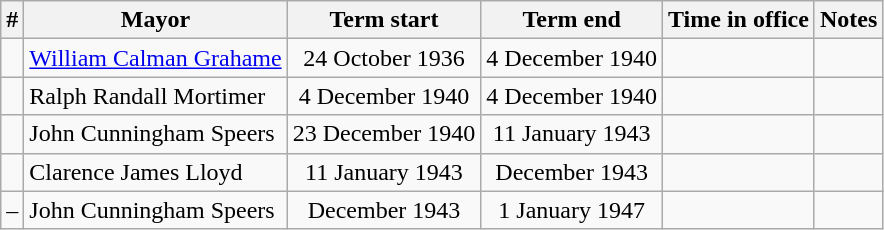<table class="wikitable sortable">
<tr>
<th>#</th>
<th>Mayor</th>
<th>Term start</th>
<th>Term end</th>
<th>Time in office</th>
<th>Notes</th>
</tr>
<tr>
<td align=center></td>
<td><a href='#'>William Calman Grahame</a></td>
<td align=center>24 October 1936</td>
<td align=center>4 December 1940</td>
<td align=right></td>
<td></td>
</tr>
<tr>
<td align=center></td>
<td>Ralph Randall Mortimer</td>
<td align=center>4 December 1940</td>
<td align=center>4 December 1940</td>
<td align=right></td>
<td></td>
</tr>
<tr>
<td align=center></td>
<td>John Cunningham Speers</td>
<td align=center>23 December 1940</td>
<td align=center>11 January 1943</td>
<td align=right></td>
<td></td>
</tr>
<tr>
<td align=center></td>
<td>Clarence James Lloyd</td>
<td align=center>11 January 1943</td>
<td align=center>December 1943</td>
<td align=right></td>
<td></td>
</tr>
<tr>
<td align=center>–</td>
<td>John Cunningham Speers</td>
<td align=center>December 1943</td>
<td align=center>1 January 1947</td>
<td align=right></td>
<td></td>
</tr>
</table>
